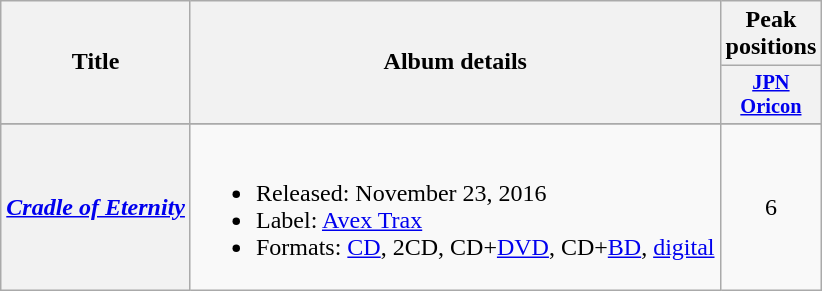<table class="wikitable plainrowheaders">
<tr>
<th scope="col" rowspan="2">Title</th>
<th scope="col" rowspan="2">Album details</th>
<th scope="col">Peak<br>positions</th>
</tr>
<tr>
<th scope="col" style="width:4em;font-size:85%"><a href='#'>JPN<br>Oricon</a><br></th>
</tr>
<tr>
</tr>
<tr>
<th scope="row"><em><a href='#'>Cradle of Eternity</a></em></th>
<td><br><ul><li>Released: November 23, 2016</li><li>Label: <a href='#'>Avex Trax</a></li><li>Formats: <a href='#'>CD</a>, 2CD, CD+<a href='#'>DVD</a>, CD+<a href='#'>BD</a>, <a href='#'>digital</a></li></ul></td>
<td style="text-align:center;">6</td>
</tr>
</table>
